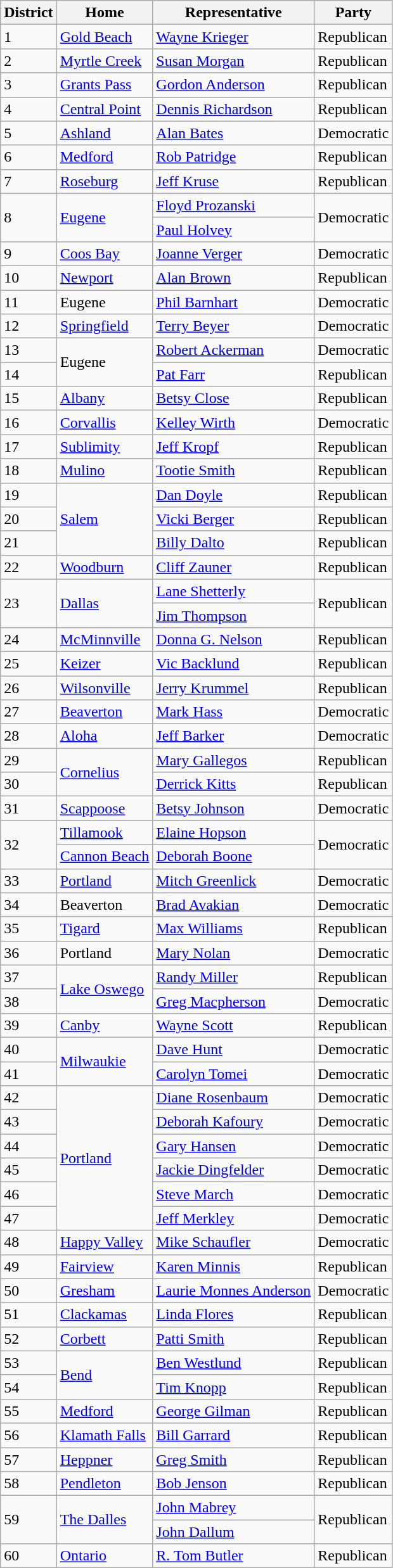<table class="wikitable">
<tr>
<th>District</th>
<th>Home</th>
<th>Representative</th>
<th>Party</th>
</tr>
<tr }>
<td>1</td>
<td><a href='#'>Gold Beach</a></td>
<td><a href='#'>Wayne Krieger</a></td>
<td>Republican</td>
</tr>
<tr>
<td>2</td>
<td><a href='#'>Myrtle Creek</a></td>
<td><a href='#'>Susan Morgan</a></td>
<td>Republican</td>
</tr>
<tr>
<td>3</td>
<td><a href='#'>Grants Pass</a></td>
<td><a href='#'>Gordon Anderson</a></td>
<td>Republican</td>
</tr>
<tr>
<td>4</td>
<td><a href='#'>Central Point</a></td>
<td><a href='#'>Dennis Richardson</a></td>
<td>Republican</td>
</tr>
<tr>
<td>5</td>
<td><a href='#'>Ashland</a></td>
<td><a href='#'>Alan Bates</a></td>
<td>Democratic</td>
</tr>
<tr>
<td>6</td>
<td><a href='#'>Medford</a></td>
<td><a href='#'>Rob Patridge</a></td>
<td>Republican</td>
</tr>
<tr>
<td>7</td>
<td><a href='#'>Roseburg</a></td>
<td><a href='#'>Jeff Kruse</a></td>
<td>Republican</td>
</tr>
<tr>
<td rowspan=2>8</td>
<td rowspan=2><a href='#'>Eugene</a></td>
<td><a href='#'>Floyd Prozanski</a></td>
<td rowspan=2 >Democratic</td>
</tr>
<tr>
<td><a href='#'>Paul Holvey</a></td>
</tr>
<tr>
<td>9</td>
<td><a href='#'>Coos Bay</a></td>
<td><a href='#'>Joanne Verger</a></td>
<td>Democratic</td>
</tr>
<tr>
<td>10</td>
<td><a href='#'>Newport</a></td>
<td><a href='#'>Alan Brown</a></td>
<td>Republican</td>
</tr>
<tr>
<td>11</td>
<td>Eugene</td>
<td><a href='#'>Phil Barnhart</a></td>
<td>Democratic</td>
</tr>
<tr>
<td>12</td>
<td><a href='#'>Springfield</a></td>
<td><a href='#'>Terry Beyer</a></td>
<td>Democratic</td>
</tr>
<tr>
<td>13</td>
<td rowspan="2">Eugene</td>
<td><a href='#'>Robert Ackerman</a></td>
<td>Democratic</td>
</tr>
<tr>
<td>14</td>
<td><a href='#'>Pat Farr</a></td>
<td>Republican</td>
</tr>
<tr>
<td>15</td>
<td><a href='#'>Albany</a></td>
<td><a href='#'>Betsy Close</a></td>
<td>Republican</td>
</tr>
<tr>
<td>16</td>
<td><a href='#'>Corvallis</a></td>
<td><a href='#'>Kelley Wirth</a></td>
<td>Democratic</td>
</tr>
<tr>
<td>17</td>
<td><a href='#'>Sublimity</a></td>
<td><a href='#'>Jeff Kropf</a></td>
<td>Republican</td>
</tr>
<tr>
<td>18</td>
<td><a href='#'>Mulino</a></td>
<td><a href='#'>Tootie Smith</a></td>
<td>Republican</td>
</tr>
<tr>
<td>19</td>
<td rowspan=3><a href='#'>Salem</a></td>
<td><a href='#'>Dan Doyle</a></td>
<td>Republican</td>
</tr>
<tr>
<td>20</td>
<td><a href='#'>Vicki Berger</a></td>
<td>Republican</td>
</tr>
<tr>
<td>21</td>
<td><a href='#'>Billy Dalto</a></td>
<td>Republican</td>
</tr>
<tr>
<td>22</td>
<td><a href='#'>Woodburn</a></td>
<td><a href='#'>Cliff Zauner</a></td>
<td>Republican</td>
</tr>
<tr>
<td rowspan=2>23</td>
<td rowspan=2><a href='#'>Dallas</a></td>
<td><a href='#'>Lane Shetterly</a></td>
<td rowspan=2 >Republican</td>
</tr>
<tr>
<td><a href='#'>Jim Thompson</a></td>
</tr>
<tr>
<td>24</td>
<td><a href='#'>McMinnville</a></td>
<td><a href='#'>Donna G. Nelson</a></td>
<td>Republican</td>
</tr>
<tr>
<td>25</td>
<td><a href='#'>Keizer</a></td>
<td><a href='#'>Vic Backlund</a></td>
<td>Republican</td>
</tr>
<tr>
<td>26</td>
<td><a href='#'>Wilsonville</a></td>
<td><a href='#'>Jerry Krummel</a></td>
<td>Republican</td>
</tr>
<tr>
<td>27</td>
<td><a href='#'>Beaverton</a></td>
<td><a href='#'>Mark Hass</a></td>
<td>Democratic</td>
</tr>
<tr>
<td>28</td>
<td><a href='#'>Aloha</a></td>
<td><a href='#'>Jeff Barker</a></td>
<td>Democratic</td>
</tr>
<tr>
<td>29</td>
<td rowspan=2><a href='#'>Cornelius</a></td>
<td><a href='#'>Mary Gallegos</a></td>
<td>Republican</td>
</tr>
<tr>
<td>30</td>
<td><a href='#'>Derrick Kitts</a></td>
<td>Republican</td>
</tr>
<tr>
<td>31</td>
<td><a href='#'>Scappoose</a></td>
<td><a href='#'>Betsy Johnson</a></td>
<td>Democratic</td>
</tr>
<tr>
<td rowspan=2>32</td>
<td><a href='#'>Tillamook</a></td>
<td><a href='#'>Elaine Hopson</a></td>
<td rowspan=2 >Democratic</td>
</tr>
<tr>
<td><a href='#'>Cannon Beach</a></td>
<td><a href='#'>Deborah Boone</a></td>
</tr>
<tr>
<td>33</td>
<td><a href='#'>Portland</a></td>
<td><a href='#'>Mitch Greenlick</a></td>
<td>Democratic</td>
</tr>
<tr>
<td>34</td>
<td>Beaverton</td>
<td><a href='#'>Brad Avakian</a></td>
<td>Democratic</td>
</tr>
<tr>
<td>35</td>
<td><a href='#'>Tigard</a></td>
<td><a href='#'>Max Williams</a></td>
<td>Republican</td>
</tr>
<tr>
<td>36</td>
<td>Portland</td>
<td><a href='#'>Mary Nolan</a></td>
<td>Democratic</td>
</tr>
<tr>
<td>37</td>
<td rowspan=2><a href='#'>Lake Oswego</a></td>
<td><a href='#'>Randy Miller</a></td>
<td>Republican</td>
</tr>
<tr>
<td>38</td>
<td><a href='#'>Greg Macpherson</a></td>
<td>Democratic</td>
</tr>
<tr>
<td>39</td>
<td><a href='#'>Canby</a></td>
<td><a href='#'>Wayne Scott</a></td>
<td>Republican</td>
</tr>
<tr>
<td>40</td>
<td rowspan=2><a href='#'>Milwaukie</a></td>
<td><a href='#'>Dave Hunt</a></td>
<td>Democratic</td>
</tr>
<tr>
<td>41</td>
<td><a href='#'>Carolyn Tomei</a></td>
<td>Democratic</td>
</tr>
<tr>
<td>42</td>
<td rowspan="6"><a href='#'>Portland</a></td>
<td><a href='#'>Diane Rosenbaum</a></td>
<td>Democratic</td>
</tr>
<tr>
<td>43</td>
<td><a href='#'>Deborah Kafoury</a></td>
<td>Democratic</td>
</tr>
<tr>
<td>44</td>
<td><a href='#'>Gary Hansen</a></td>
<td>Democratic</td>
</tr>
<tr>
<td>45</td>
<td><a href='#'>Jackie Dingfelder</a></td>
<td>Democratic</td>
</tr>
<tr>
<td>46</td>
<td><a href='#'>Steve March</a></td>
<td>Democratic</td>
</tr>
<tr>
<td>47</td>
<td><a href='#'>Jeff Merkley</a></td>
<td>Democratic</td>
</tr>
<tr>
<td>48</td>
<td><a href='#'>Happy Valley</a></td>
<td><a href='#'>Mike Schaufler</a></td>
<td>Democratic</td>
</tr>
<tr>
<td>49</td>
<td><a href='#'>Fairview</a></td>
<td><a href='#'>Karen Minnis</a></td>
<td>Republican</td>
</tr>
<tr>
<td>50</td>
<td><a href='#'>Gresham</a></td>
<td><a href='#'>Laurie Monnes Anderson</a></td>
<td>Democratic</td>
</tr>
<tr>
<td>51</td>
<td><a href='#'>Clackamas</a></td>
<td><a href='#'>Linda Flores</a></td>
<td>Republican</td>
</tr>
<tr>
<td>52</td>
<td><a href='#'>Corbett</a></td>
<td><a href='#'>Patti Smith</a></td>
<td>Republican</td>
</tr>
<tr>
<td>53</td>
<td rowspan=2><a href='#'>Bend</a></td>
<td><a href='#'>Ben Westlund</a></td>
<td>Republican</td>
</tr>
<tr>
<td>54</td>
<td><a href='#'>Tim Knopp</a></td>
<td>Republican</td>
</tr>
<tr>
<td>55</td>
<td><a href='#'>Medford</a></td>
<td><a href='#'>George Gilman</a></td>
<td>Republican</td>
</tr>
<tr>
<td>56</td>
<td><a href='#'>Klamath Falls</a></td>
<td><a href='#'>Bill Garrard</a></td>
<td>Republican</td>
</tr>
<tr>
<td>57</td>
<td><a href='#'>Heppner</a></td>
<td><a href='#'>Greg Smith</a></td>
<td>Republican</td>
</tr>
<tr>
<td>58</td>
<td><a href='#'>Pendleton</a></td>
<td><a href='#'>Bob Jenson</a></td>
<td>Republican</td>
</tr>
<tr>
<td rowspan=2>59</td>
<td rowspan=2><a href='#'>The Dalles</a></td>
<td><a href='#'>John Mabrey</a></td>
<td rowspan=2 >Republican</td>
</tr>
<tr>
<td><a href='#'>John Dallum</a></td>
</tr>
<tr>
<td>60</td>
<td><a href='#'>Ontario</a></td>
<td><a href='#'>R. Tom Butler</a></td>
<td>Republican</td>
</tr>
</table>
